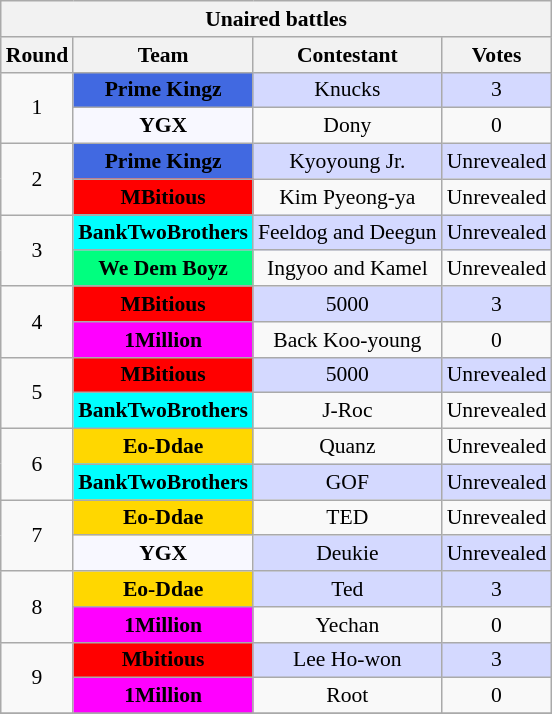<table class="wikitable mw-collapsible mw-collapsed" style="text-align:center; font-size:90%">
<tr>
<th colspan="5">Unaired battles</th>
</tr>
<tr style="background:#f2f2f2;">
<th scope="col">Round</th>
<th scope="col">Team</th>
<th scope="col">Contestant</th>
<th scope="col">Votes</th>
</tr>
<tr>
<td rowspan="2">1</td>
<td style="background:royalblue"><strong>Prime Kingz</strong></td>
<td style="background:#D4D9FF">Knucks</td>
<td style="background:#D4D9FF">3</td>
</tr>
<tr>
<td style="background:#F8F8FF"><strong>YGX</strong></td>
<td>Dony</td>
<td>0</td>
</tr>
<tr>
<td rowspan="2">2</td>
<td style="background:royalblue"><strong>Prime Kingz</strong></td>
<td style="background:#D4D9FF">Kyoyoung Jr.</td>
<td style="background:#D4D9FF">Unrevealed</td>
</tr>
<tr>
<td style="background:red"><strong>MBitious</strong></td>
<td>Kim Pyeong-ya</td>
<td>Unrevealed</td>
</tr>
<tr>
<td rowspan="2">3</td>
<td style="background:aqua"><strong>BankTwoBrothers</strong></td>
<td style="background:#D4D9FF">Feeldog and Deegun</td>
<td style="background:#D4D9FF">Unrevealed</td>
</tr>
<tr>
<td style="background:springgreen"><strong>We Dem Boyz</strong></td>
<td>Ingyoo and Kamel</td>
<td>Unrevealed</td>
</tr>
<tr>
<td rowspan="2">4</td>
<td style="background:red"><strong>MBitious</strong></td>
<td style="background:#D4D9FF">5000</td>
<td style="background:#D4D9FF">3</td>
</tr>
<tr>
<td style="background:magenta"><strong>1Million</strong></td>
<td>Back Koo-young</td>
<td>0</td>
</tr>
<tr>
<td rowspan="2">5</td>
<td style="background:red"><strong>MBitious</strong></td>
<td style="background:#D4D9FF">5000</td>
<td style="background:#D4D9FF">Unrevealed</td>
</tr>
<tr>
<td style="background:aqua"><strong>BankTwoBrothers</strong></td>
<td>J-Roc</td>
<td>Unrevealed</td>
</tr>
<tr>
<td rowspan="2">6</td>
<td style="background:gold"><strong>Eo-Ddae</strong></td>
<td>Quanz</td>
<td>Unrevealed</td>
</tr>
<tr>
<td style="background:aqua"><strong>BankTwoBrothers</strong></td>
<td style="background:#D4D9FF">GOF</td>
<td style="background:#D4D9FF">Unrevealed</td>
</tr>
<tr>
<td rowspan="2">7</td>
<td style="background:gold"><strong>Eo-Ddae</strong></td>
<td>TED</td>
<td>Unrevealed</td>
</tr>
<tr>
<td style="background:#F8F8FF"><strong>YGX</strong></td>
<td style="background:#D4D9FF">Deukie</td>
<td style="background:#D4D9FF">Unrevealed</td>
</tr>
<tr>
<td rowspan="2">8</td>
<td style="background:gold"><strong>Eo-Ddae</strong></td>
<td style="background:#D4D9FF">Ted</td>
<td style="background:#D4D9FF">3</td>
</tr>
<tr>
<td style="background:magenta"><strong>1Million</strong></td>
<td>Yechan</td>
<td>0</td>
</tr>
<tr>
<td rowspan="2">9</td>
<td style="background:red"><strong>Mbitious</strong></td>
<td style="background:#D4D9FF">Lee Ho-won</td>
<td style="background:#D4D9FF">3</td>
</tr>
<tr>
<td style="background:magenta"><strong>1Million</strong></td>
<td>Root</td>
<td>0</td>
</tr>
<tr>
</tr>
</table>
